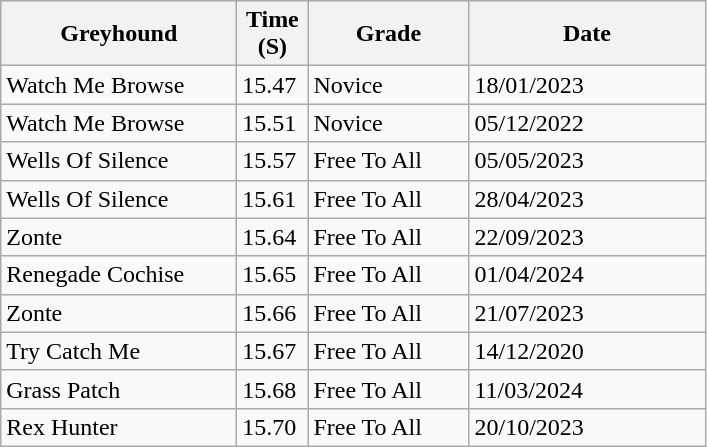<table class="wikitable sortable">
<tr>
<th width=150>Greyhound</th>
<th width=40>Time (S)</th>
<th width=100>Grade</th>
<th width=150>Date</th>
</tr>
<tr>
<td>Watch Me Browse</td>
<td>15.47</td>
<td>Novice</td>
<td>18/01/2023</td>
</tr>
<tr>
<td>Watch Me Browse</td>
<td>15.51</td>
<td>Novice</td>
<td>05/12/2022</td>
</tr>
<tr>
<td>Wells Of Silence</td>
<td>15.57</td>
<td>Free To All</td>
<td>05/05/2023</td>
</tr>
<tr>
<td>Wells Of Silence</td>
<td>15.61</td>
<td>Free To All</td>
<td>28/04/2023</td>
</tr>
<tr>
<td>Zonte</td>
<td>15.64</td>
<td>Free To All</td>
<td>22/09/2023</td>
</tr>
<tr>
<td>Renegade Cochise</td>
<td>15.65</td>
<td>Free To All</td>
<td>01/04/2024</td>
</tr>
<tr>
<td>Zonte</td>
<td>15.66</td>
<td>Free To All</td>
<td>21/07/2023</td>
</tr>
<tr>
<td>Try Catch Me</td>
<td>15.67</td>
<td>Free To All</td>
<td>14/12/2020</td>
</tr>
<tr>
<td>Grass Patch</td>
<td>15.68</td>
<td>Free To All</td>
<td>11/03/2024</td>
</tr>
<tr>
<td>Rex Hunter</td>
<td>15.70</td>
<td>Free To All</td>
<td>20/10/2023</td>
</tr>
</table>
